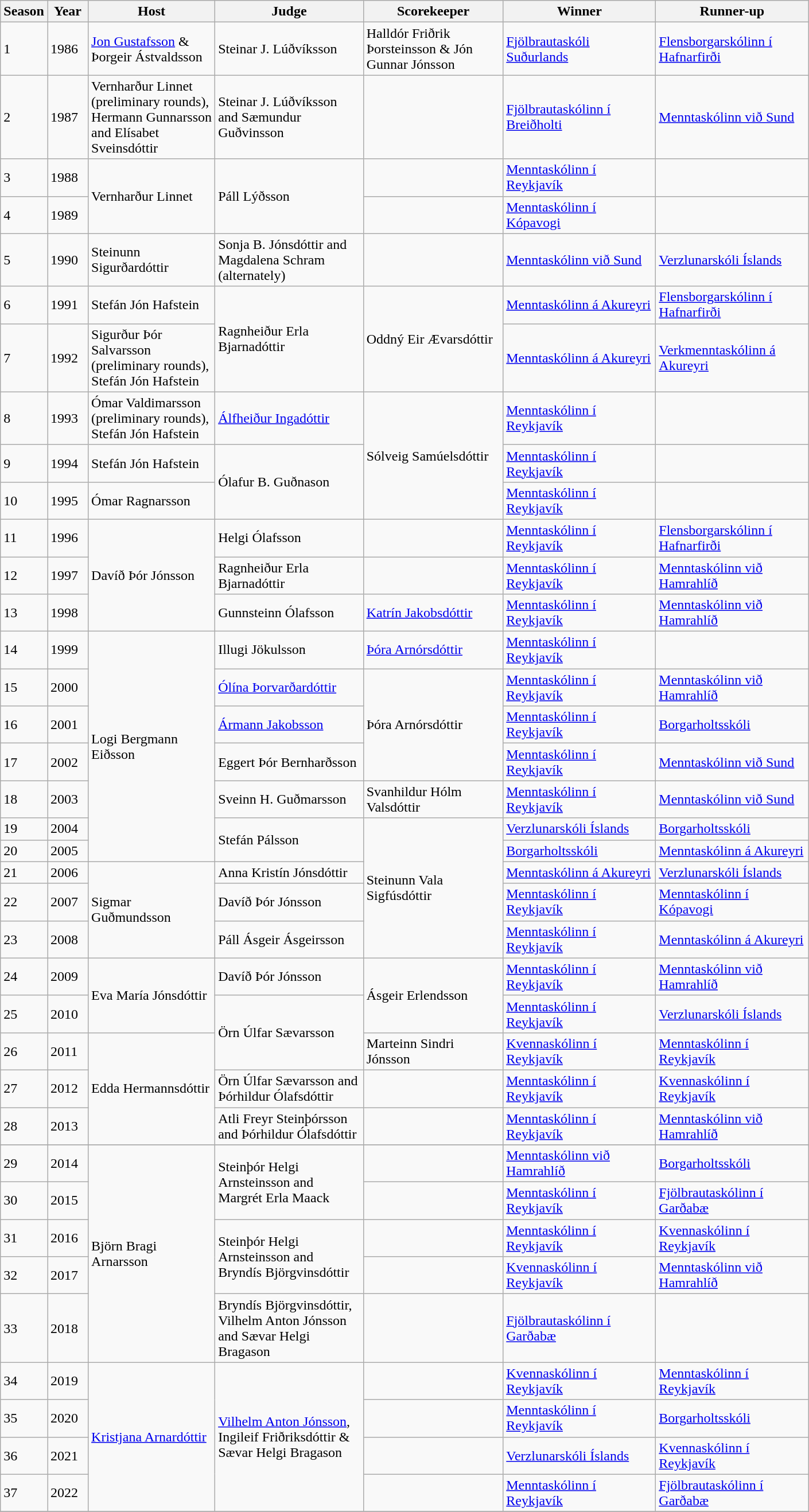<table class="sortable wikitable">
<tr>
<th style="width:30px">Season</th>
<th style="width:40px">Year</th>
<th style="width:140px">Host</th>
<th style="width:165px">Judge</th>
<th style="width:155px">Scorekeeper</th>
<th style="width:170px">Winner</th>
<th style="width:170px">Runner-up</th>
</tr>
<tr>
<td>1</td>
<td>1986</td>
<td><a href='#'>Jon Gustafsson</a> & Þorgeir Ástvaldsson</td>
<td>Steinar J. Lúðvíksson</td>
<td>Halldór Friðrik Þorsteinsson & Jón Gunnar Jónsson</td>
<td><a href='#'>Fjölbrautaskóli Suðurlands</a></td>
<td><a href='#'>Flensborgarskólinn í Hafnarfirði</a></td>
</tr>
<tr>
<td>2</td>
<td>1987</td>
<td>Vernharður Linnet (preliminary rounds), Hermann Gunnarsson and Elísabet Sveinsdóttir</td>
<td>Steinar J. Lúðvíksson and Sæmundur Guðvinsson</td>
<td></td>
<td><a href='#'>Fjölbrautaskólinn í Breiðholti</a></td>
<td><a href='#'>Menntaskólinn við Sund</a></td>
</tr>
<tr>
<td>3</td>
<td>1988</td>
<td rowspan="2">Vernharður Linnet</td>
<td rowspan="2">Páll Lýðsson</td>
<td></td>
<td><a href='#'>Menntaskólinn í Reykjavík</a></td>
<td></td>
</tr>
<tr>
<td>4</td>
<td>1989</td>
<td></td>
<td><a href='#'>Menntaskólinn í Kópavogi</a></td>
<td></td>
</tr>
<tr>
<td>5</td>
<td>1990</td>
<td>Steinunn Sigurðardóttir</td>
<td>Sonja B. Jónsdóttir and Magdalena Schram (alternately)</td>
<td></td>
<td><a href='#'>Menntaskólinn við Sund</a></td>
<td><a href='#'>Verzlunarskóli Íslands</a></td>
</tr>
<tr>
<td>6</td>
<td>1991</td>
<td>Stefán Jón Hafstein</td>
<td rowspan="2">Ragnheiður Erla Bjarnadóttir</td>
<td rowspan="2">Oddný Eir Ævarsdóttir</td>
<td><a href='#'>Menntaskólinn á Akureyri</a></td>
<td><a href='#'>Flensborgarskólinn í Hafnarfirði</a></td>
</tr>
<tr>
<td>7</td>
<td>1992</td>
<td>Sigurður Þór Salvarsson (preliminary rounds), Stefán Jón Hafstein</td>
<td><a href='#'>Menntaskólinn á Akureyri</a></td>
<td><a href='#'>Verkmenntaskólinn á Akureyri</a></td>
</tr>
<tr>
<td>8</td>
<td>1993</td>
<td>Ómar Valdimarsson (preliminary rounds), Stefán Jón Hafstein</td>
<td><a href='#'>Álfheiður Ingadóttir</a></td>
<td rowspan="3">Sólveig Samúelsdóttir</td>
<td><a href='#'>Menntaskólinn í Reykjavík</a></td>
<td></td>
</tr>
<tr>
<td>9</td>
<td>1994</td>
<td>Stefán Jón Hafstein</td>
<td rowspan="2">Ólafur B. Guðnason</td>
<td><a href='#'>Menntaskólinn í Reykjavík</a></td>
<td></td>
</tr>
<tr>
<td>10</td>
<td>1995</td>
<td>Ómar Ragnarsson</td>
<td><a href='#'>Menntaskólinn í Reykjavík</a></td>
<td></td>
</tr>
<tr>
<td>11</td>
<td>1996</td>
<td rowspan="3">Davíð Þór Jónsson</td>
<td>Helgi Ólafsson</td>
<td></td>
<td><a href='#'>Menntaskólinn í Reykjavík</a></td>
<td><a href='#'>Flensborgarskólinn í Hafnarfirði</a></td>
</tr>
<tr>
<td>12</td>
<td>1997</td>
<td>Ragnheiður Erla Bjarnadóttir</td>
<td></td>
<td><a href='#'>Menntaskólinn í Reykjavík</a></td>
<td><a href='#'>Menntaskólinn við Hamrahlíð</a></td>
</tr>
<tr>
<td>13</td>
<td>1998</td>
<td>Gunnsteinn Ólafsson</td>
<td><a href='#'>Katrín Jakobsdóttir</a></td>
<td><a href='#'>Menntaskólinn í Reykjavík</a></td>
<td><a href='#'>Menntaskólinn við Hamrahlíð</a></td>
</tr>
<tr>
<td>14</td>
<td>1999</td>
<td rowspan="7">Logi Bergmann Eiðsson</td>
<td>Illugi Jökulsson</td>
<td><a href='#'>Þóra Arnórsdóttir</a></td>
<td><a href='#'>Menntaskólinn í Reykjavík</a></td>
<td></td>
</tr>
<tr>
<td>15</td>
<td>2000</td>
<td><a href='#'>Ólína Þorvarðardóttir</a></td>
<td rowspan="3">Þóra Arnórsdóttir</td>
<td><a href='#'>Menntaskólinn í Reykjavík</a></td>
<td><a href='#'>Menntaskólinn við Hamrahlíð</a></td>
</tr>
<tr>
<td>16</td>
<td>2001</td>
<td><a href='#'>Ármann Jakobsson</a></td>
<td><a href='#'>Menntaskólinn í Reykjavík</a></td>
<td><a href='#'>Borgarholtsskóli</a></td>
</tr>
<tr>
<td>17</td>
<td>2002</td>
<td>Eggert Þór Bernharðsson</td>
<td><a href='#'>Menntaskólinn í Reykjavík</a></td>
<td><a href='#'>Menntaskólinn við Sund</a></td>
</tr>
<tr>
<td>18</td>
<td>2003</td>
<td>Sveinn H. Guðmarsson</td>
<td>Svanhildur Hólm Valsdóttir</td>
<td><a href='#'>Menntaskólinn í Reykjavík</a></td>
<td><a href='#'>Menntaskólinn við Sund</a></td>
</tr>
<tr>
<td>19</td>
<td>2004</td>
<td rowspan="2">Stefán Pálsson</td>
<td rowspan="5">Steinunn Vala Sigfúsdóttir</td>
<td><a href='#'>Verzlunarskóli Íslands</a></td>
<td><a href='#'>Borgarholtsskóli</a></td>
</tr>
<tr>
<td>20</td>
<td>2005</td>
<td><a href='#'>Borgarholtsskóli</a></td>
<td><a href='#'>Menntaskólinn á Akureyri</a></td>
</tr>
<tr>
<td>21</td>
<td>2006</td>
<td rowspan="3">Sigmar Guðmundsson</td>
<td>Anna Kristín Jónsdóttir</td>
<td><a href='#'>Menntaskólinn á Akureyri</a></td>
<td><a href='#'>Verzlunarskóli Íslands</a></td>
</tr>
<tr>
<td>22</td>
<td>2007</td>
<td>Davíð Þór Jónsson</td>
<td><a href='#'>Menntaskólinn í Reykjavík</a></td>
<td><a href='#'>Menntaskólinn í Kópavogi</a></td>
</tr>
<tr>
<td>23</td>
<td>2008</td>
<td>Páll Ásgeir Ásgeirsson</td>
<td><a href='#'>Menntaskólinn í Reykjavík</a></td>
<td><a href='#'>Menntaskólinn á Akureyri</a></td>
</tr>
<tr>
<td>24</td>
<td>2009</td>
<td rowspan="2">Eva María Jónsdóttir</td>
<td>Davíð Þór Jónsson</td>
<td rowspan="2">Ásgeir Erlendsson</td>
<td><a href='#'>Menntaskólinn í Reykjavík</a></td>
<td><a href='#'>Menntaskólinn við Hamrahlíð</a></td>
</tr>
<tr>
<td>25</td>
<td>2010</td>
<td rowspan="2">Örn Úlfar Sævarsson</td>
<td><a href='#'>Menntaskólinn í Reykjavík</a></td>
<td><a href='#'>Verzlunarskóli Íslands</a></td>
</tr>
<tr>
<td>26</td>
<td>2011</td>
<td rowspan="3">Edda Hermannsdóttir</td>
<td>Marteinn Sindri Jónsson</td>
<td><a href='#'>Kvennaskólinn í Reykjavík</a></td>
<td><a href='#'>Menntaskólinn í Reykjavík</a></td>
</tr>
<tr>
<td>27</td>
<td>2012</td>
<td>Örn Úlfar Sævarsson and Þórhildur Ólafsdóttir</td>
<td></td>
<td><a href='#'>Menntaskólinn í Reykjavík</a></td>
<td><a href='#'>Kvennaskólinn í Reykjavík</a></td>
</tr>
<tr>
<td>28</td>
<td>2013</td>
<td>Atli Freyr Steinþórsson and Þórhildur Ólafsdóttir</td>
<td></td>
<td><a href='#'>Menntaskólinn í Reykjavík</a></td>
<td><a href='#'>Menntaskólinn við Hamrahlíð</a></td>
</tr>
<tr>
</tr>
<tr>
<td>29</td>
<td>2014</td>
<td rowspan="5">Björn Bragi Arnarsson</td>
<td rowspan="2">Steinþór Helgi Arnsteinsson and Margrét Erla Maack</td>
<td></td>
<td><a href='#'>Menntaskólinn við Hamrahlíð</a></td>
<td><a href='#'>Borgarholtsskóli</a></td>
</tr>
<tr>
<td>30</td>
<td>2015</td>
<td></td>
<td><a href='#'>Menntaskólinn í Reykjavík</a></td>
<td><a href='#'>Fjölbrautaskólinn í Garðabæ</a></td>
</tr>
<tr>
<td>31</td>
<td>2016</td>
<td rowspan="2">Steinþór Helgi Arnsteinsson and Bryndís Björgvinsdóttir</td>
<td></td>
<td><a href='#'>Menntaskólinn í Reykjavík</a></td>
<td><a href='#'>Kvennaskólinn í Reykjavík</a></td>
</tr>
<tr>
<td>32</td>
<td>2017</td>
<td></td>
<td><a href='#'>Kvennaskólinn í Reykjavík</a></td>
<td><a href='#'>Menntaskólinn við Hamrahlíð</a></td>
</tr>
<tr>
<td>33</td>
<td>2018</td>
<td>Bryndís Björgvinsdóttir, Vilhelm Anton Jónsson and Sævar Helgi Bragason</td>
<td></td>
<td><a href='#'>Fjölbrautaskólinn í Garðabæ</a></td>
<td></td>
</tr>
<tr>
<td>34</td>
<td>2019</td>
<td rowspan="4"><a href='#'>Kristjana Arnardóttir</a></td>
<td rowspan="4"><a href='#'>Vilhelm Anton Jónsson</a>, Ingileif Friðriksdóttir &  Sævar Helgi Bragason</td>
<td></td>
<td><a href='#'>Kvennaskólinn í Reykjavík</a></td>
<td><a href='#'>Menntaskólinn í Reykjavík</a></td>
</tr>
<tr>
<td>35</td>
<td>2020</td>
<td></td>
<td><a href='#'>Menntaskólinn í Reykjavík</a></td>
<td><a href='#'>Borgarholtsskóli</a></td>
</tr>
<tr>
<td>36</td>
<td>2021</td>
<td></td>
<td><a href='#'>Verzlunarskóli Íslands</a></td>
<td><a href='#'>Kvennaskólinn í Reykjavík</a></td>
</tr>
<tr>
<td>37</td>
<td>2022</td>
<td></td>
<td><a href='#'>Menntaskólinn í Reykjavík</a></td>
<td><a href='#'>Fjölbrautaskólinn í Garðabæ</a></td>
</tr>
<tr>
</tr>
</table>
